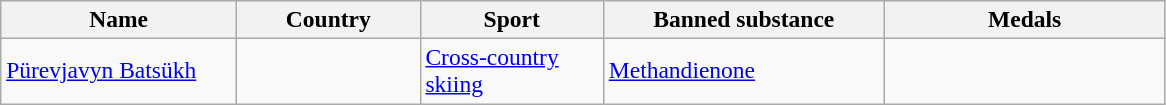<table class="wikitable" style="font-size:98%;">
<tr>
<th style="width:150px;">Name</th>
<th style="width:115px;">Country</th>
<th style="width:115px;">Sport</th>
<th style="width:180px;">Banned substance</th>
<th style="width:180px;">Medals</th>
</tr>
<tr>
<td><a href='#'>Pürevjavyn Batsükh</a></td>
<td></td>
<td><a href='#'>Cross-country skiing</a></td>
<td><a href='#'>Methandienone</a></td>
<td></td>
</tr>
</table>
